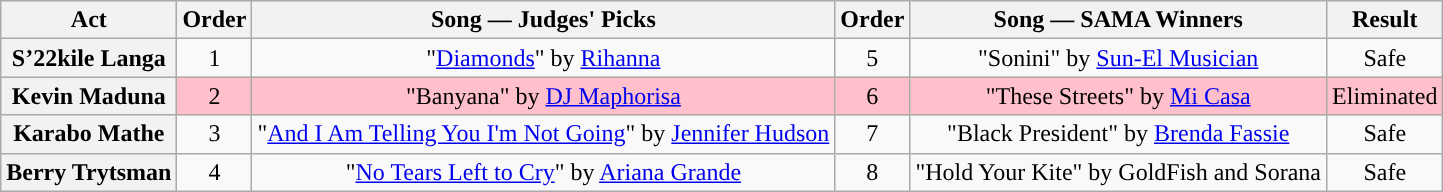<table class="wikitable plainrowheaders" style="text-align:center;">
<tr>
<th scope"col">Act</th>
<th scope"col">Order</th>
<th scope"col">Song — Judges' Picks</th>
<th scope"col">Order</th>
<th scope"col">Song — SAMA Winners</th>
<th scope"col">Result</th>
</tr>
<tr>
<th scope=row>S’22kile Langa</th>
<td>1</td>
<td>"<a href='#'>Diamonds</a>" by <a href='#'>Rihanna</a></td>
<td>5</td>
<td>"Sonini" by <a href='#'>Sun-El Musician</a></td>
<td>Safe</td>
</tr>
<tr style="background: pink">
<th scope=row>Kevin Maduna</th>
<td>2</td>
<td>"Banyana" by <a href='#'>DJ Maphorisa</a></td>
<td>6</td>
<td>"These Streets" by <a href='#'>Mi Casa</a></td>
<td>Eliminated</td>
</tr>
<tr>
<th scope=row>Karabo Mathe</th>
<td>3</td>
<td>"<a href='#'>And I Am Telling You I'm Not Going</a>" by <a href='#'>Jennifer Hudson</a></td>
<td>7</td>
<td>"Black President" by <a href='#'>Brenda Fassie</a></td>
<td>Safe</td>
</tr>
<tr>
<th scope=row>Berry Trytsman</th>
<td>4</td>
<td>"<a href='#'>No Tears Left to Cry</a>" by <a href='#'>Ariana Grande</a></td>
<td>8</td>
<td>"Hold Your Kite" by GoldFish and Sorana</td>
<td>Safe</td>
</tr>
</table>
